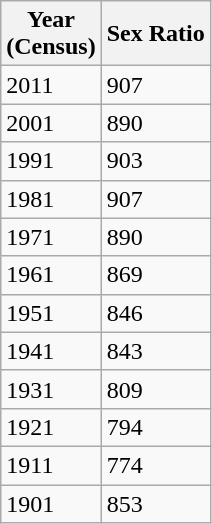<table class = "wikitable sortable">
<tr>
<th>Year<br>(Census)</th>
<th>Sex Ratio</th>
</tr>
<tr>
<td>2011</td>
<td>907</td>
</tr>
<tr>
<td>2001</td>
<td>890</td>
</tr>
<tr>
<td>1991</td>
<td>903</td>
</tr>
<tr>
<td>1981</td>
<td>907</td>
</tr>
<tr>
<td>1971</td>
<td>890</td>
</tr>
<tr>
<td>1961</td>
<td>869</td>
</tr>
<tr>
<td>1951</td>
<td>846</td>
</tr>
<tr>
<td>1941</td>
<td>843</td>
</tr>
<tr>
<td>1931</td>
<td>809</td>
</tr>
<tr>
<td>1921</td>
<td>794</td>
</tr>
<tr>
<td>1911</td>
<td>774</td>
</tr>
<tr>
<td>1901</td>
<td>853</td>
</tr>
</table>
